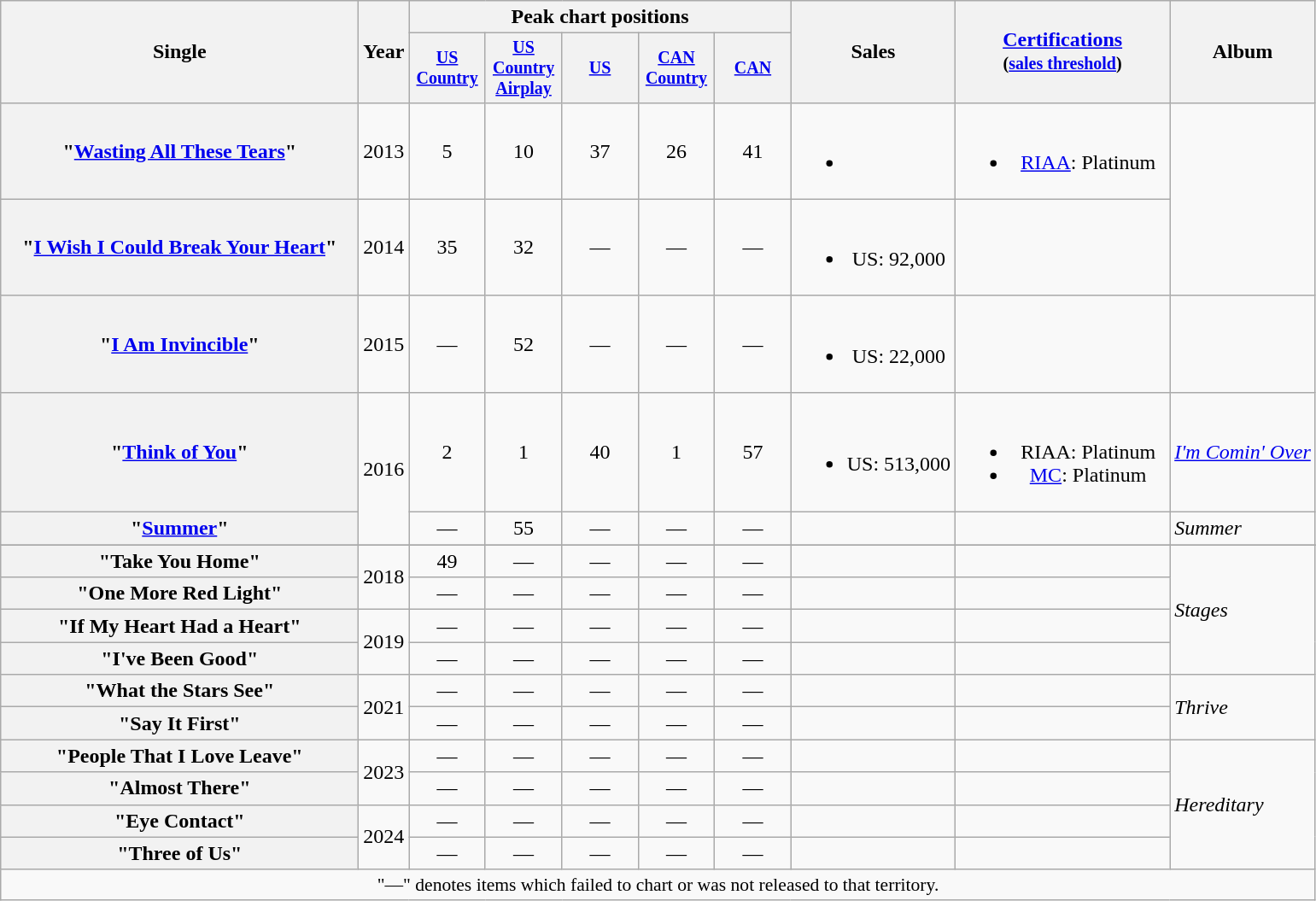<table class="wikitable plainrowheaders" style="text-align:center;">
<tr>
<th rowspan="2" style="width:17em;">Single</th>
<th rowspan="2">Year</th>
<th colspan="5">Peak chart positions</th>
<th rowspan="2">Sales</th>
<th rowspan="2" style="width:10em;"><a href='#'>Certifications</a><br><small>(<a href='#'>sales threshold</a>)</small></th>
<th rowspan="2">Album</th>
</tr>
<tr style="font-size:smaller;">
<th style="width:4em;"><a href='#'>US Country</a><br></th>
<th style="width:4em;"><a href='#'>US Country Airplay</a><br></th>
<th style="width:4em;"><a href='#'>US</a><br></th>
<th style="width:4em;"><a href='#'>CAN Country</a><br></th>
<th style="width:4em;"><a href='#'>CAN</a><br></th>
</tr>
<tr>
<th scope="row">"<a href='#'>Wasting All These Tears</a>"</th>
<td>2013</td>
<td>5</td>
<td>10</td>
<td>37</td>
<td>26</td>
<td>41</td>
<td><br><ul><li></li></ul></td>
<td><br><ul><li><a href='#'>RIAA</a>: Platinum</li></ul></td>
<td rowspan="2" style="text-align:left;"></td>
</tr>
<tr>
<th scope="row">"<a href='#'>I Wish I Could Break Your Heart</a>"</th>
<td>2014</td>
<td>35</td>
<td>32</td>
<td>—</td>
<td>—</td>
<td>—</td>
<td><br><ul><li>US: 92,000</li></ul></td>
<td></td>
</tr>
<tr>
<th scope="row">"<a href='#'>I Am Invincible</a>"</th>
<td>2015</td>
<td>—</td>
<td>52</td>
<td>—</td>
<td>—</td>
<td>—</td>
<td><br><ul><li>US: 22,000</li></ul></td>
<td></td>
<td></td>
</tr>
<tr>
<th scope="row">"<a href='#'>Think of You</a>" </th>
<td rowspan="2">2016</td>
<td>2</td>
<td>1</td>
<td>40</td>
<td>1</td>
<td>57</td>
<td><br><ul><li>US: 513,000</li></ul></td>
<td><br><ul><li>RIAA: Platinum</li><li><a href='#'>MC</a>: Platinum</li></ul></td>
<td style="text-align:left;"><em><a href='#'>I'm Comin' Over</a></em></td>
</tr>
<tr>
<th scope="row">"<a href='#'>Summer</a>"</th>
<td>—</td>
<td>55</td>
<td>—</td>
<td>—</td>
<td>—</td>
<td></td>
<td></td>
<td style="text-align:left;"><em>Summer</em></td>
</tr>
<tr>
</tr>
<tr>
<th scope="row">"Take You Home"</th>
<td rowspan="2">2018</td>
<td>49</td>
<td>—</td>
<td>—</td>
<td>—</td>
<td>—</td>
<td></td>
<td></td>
<td style="text-align:left;" rowspan="4"><em>Stages</em></td>
</tr>
<tr>
<th scope="row">"One More Red Light"</th>
<td>—</td>
<td>—</td>
<td>—</td>
<td>—</td>
<td>—</td>
<td></td>
<td></td>
</tr>
<tr>
<th scope="row">"If My Heart Had a Heart"</th>
<td rowspan="2">2019</td>
<td>—</td>
<td>—</td>
<td>—</td>
<td>—</td>
<td>—</td>
<td></td>
<td></td>
</tr>
<tr>
<th scope="row">"I've Been Good"</th>
<td>—</td>
<td>—</td>
<td>—</td>
<td>—</td>
<td>—</td>
<td></td>
<td></td>
</tr>
<tr>
<th scope="row">"What the Stars See"<br></th>
<td rowspan="2">2021</td>
<td>—</td>
<td>—</td>
<td>—</td>
<td>—</td>
<td>—</td>
<td></td>
<td></td>
<td style="text-align:left;" rowspan="2"><em>Thrive</em></td>
</tr>
<tr>
<th scope="row">"Say It First"</th>
<td>—</td>
<td>—</td>
<td>—</td>
<td>—</td>
<td>—</td>
<td></td>
<td></td>
</tr>
<tr>
<th scope="row">"People That I Love Leave" </th>
<td rowspan="2">2023</td>
<td>—</td>
<td>—</td>
<td>—</td>
<td>—</td>
<td>—</td>
<td></td>
<td></td>
<td style="text-align:left;" rowspan="4"><em>Hereditary</em></td>
</tr>
<tr>
<th scope="row">"Almost There"</th>
<td>—</td>
<td>—</td>
<td>—</td>
<td>—</td>
<td>—</td>
<td></td>
<td></td>
</tr>
<tr>
<th scope="row">"Eye Contact"</th>
<td rowspan="2">2024</td>
<td>—</td>
<td>—</td>
<td>—</td>
<td>—</td>
<td>—</td>
<td></td>
<td></td>
</tr>
<tr>
<th scope="row">"Three of Us"</th>
<td>—</td>
<td>—</td>
<td>—</td>
<td>—</td>
<td>—</td>
<td></td>
<td></td>
</tr>
<tr>
<td colspan="10" style="text-align:center; font-size:90%;">"—" denotes items which failed to chart or was not released to that territory.</td>
</tr>
</table>
